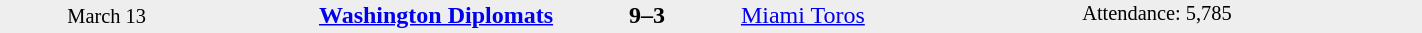<table style="width:75%; background:#eee;" cellspacing="0">
<tr>
<td rowspan="3" style="text-align:center; font-size:85%; width:15%;">March 13</td>
<td style="width:24%; text-align:right;"><strong><a href='#'>Washington Diplomats</a></strong></td>
<td style="text-align:center; width:13%;"><strong>9–3</strong></td>
<td width=24%><a href='#'>Miami Toros</a></td>
<td rowspan="3" style="font-size:85%; vertical-align:top;">Attendance: 5,785</td>
</tr>
<tr style=font-size:85%>
<td align=right valign=top></td>
<td valign=top></td>
<td align=left valign=top></td>
</tr>
</table>
